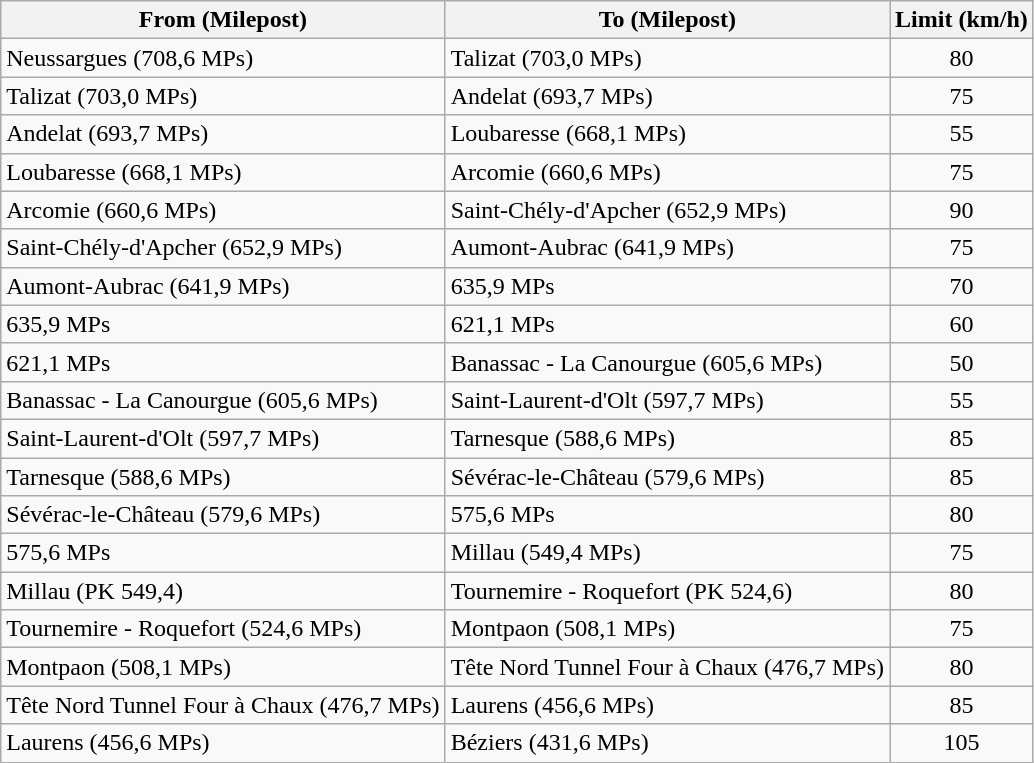<table class="wikitable">
<tr>
<th>From (Milepost)</th>
<th>To (Milepost)</th>
<th>Limit (km/h)</th>
</tr>
<tr>
<td>Neussargues (708,6 MPs)</td>
<td>Talizat (703,0 MPs)</td>
<td align="center">80</td>
</tr>
<tr>
<td>Talizat (703,0 MPs)</td>
<td>Andelat (693,7 MPs)</td>
<td align="center">75</td>
</tr>
<tr>
<td>Andelat (693,7 MPs)</td>
<td>Loubaresse (668,1 MPs)</td>
<td align="center">55</td>
</tr>
<tr>
<td>Loubaresse (668,1 MPs)</td>
<td>Arcomie (660,6 MPs)</td>
<td align="center">75</td>
</tr>
<tr>
<td>Arcomie (660,6 MPs)</td>
<td>Saint-Chély-d'Apcher (652,9 MPs)</td>
<td align="center">90</td>
</tr>
<tr>
<td>Saint-Chély-d'Apcher (652,9 MPs)</td>
<td>Aumont-Aubrac (641,9 MPs)</td>
<td align="center">75</td>
</tr>
<tr>
<td>Aumont-Aubrac (641,9 MPs)</td>
<td>635,9 MPs</td>
<td align="center">70</td>
</tr>
<tr>
<td>635,9 MPs</td>
<td>621,1 MPs</td>
<td align="center">60</td>
</tr>
<tr>
<td>621,1 MPs</td>
<td>Banassac - La Canourgue (605,6 MPs)</td>
<td align="center">50</td>
</tr>
<tr>
<td>Banassac - La Canourgue (605,6 MPs)</td>
<td>Saint-Laurent-d'Olt (597,7 MPs)</td>
<td align="center">55</td>
</tr>
<tr>
<td>Saint-Laurent-d'Olt (597,7 MPs)</td>
<td>Tarnesque (588,6 MPs)</td>
<td align="center">85</td>
</tr>
<tr>
<td>Tarnesque (588,6 MPs)</td>
<td>Sévérac-le-Château (579,6 MPs)</td>
<td align="center">85</td>
</tr>
<tr>
<td>Sévérac-le-Château (579,6 MPs)</td>
<td>575,6 MPs</td>
<td align="center">80</td>
</tr>
<tr>
<td>575,6 MPs</td>
<td>Millau (549,4 MPs)</td>
<td align="center">75</td>
</tr>
<tr>
<td>Millau (PK 549,4)</td>
<td>Tournemire - Roquefort (PK 524,6)</td>
<td align="center">80</td>
</tr>
<tr>
<td>Tournemire - Roquefort (524,6 MPs)</td>
<td>Montpaon (508,1 MPs)</td>
<td align="center">75</td>
</tr>
<tr>
<td>Montpaon (508,1 MPs)</td>
<td>Tête Nord Tunnel Four à Chaux (476,7 MPs)</td>
<td align="center">80</td>
</tr>
<tr>
<td>Tête Nord Tunnel Four à Chaux (476,7 MPs)</td>
<td>Laurens (456,6 MPs)</td>
<td align="center">85</td>
</tr>
<tr>
<td>Laurens (456,6 MPs)</td>
<td>Béziers (431,6 MPs)</td>
<td align="center">105</td>
</tr>
</table>
